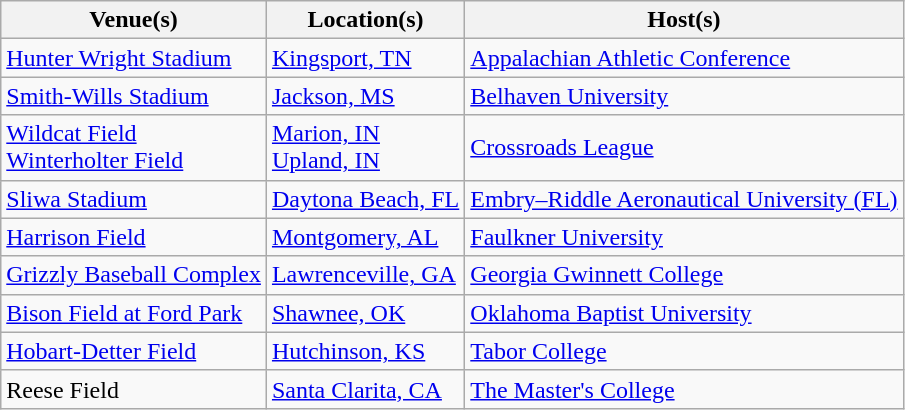<table class="wikitable">
<tr>
<th>Venue(s)</th>
<th>Location(s)</th>
<th>Host(s)</th>
</tr>
<tr>
<td><a href='#'>Hunter Wright Stadium</a></td>
<td><a href='#'>Kingsport, TN</a></td>
<td><a href='#'>Appalachian Athletic Conference</a></td>
</tr>
<tr>
<td><a href='#'>Smith-Wills Stadium</a></td>
<td><a href='#'>Jackson, MS</a></td>
<td><a href='#'>Belhaven University</a></td>
</tr>
<tr>
<td><a href='#'>Wildcat Field</a><br><a href='#'>Winterholter Field</a></td>
<td><a href='#'>Marion, IN</a><br><a href='#'>Upland, IN</a></td>
<td><a href='#'>Crossroads League</a></td>
</tr>
<tr>
<td><a href='#'>Sliwa Stadium</a></td>
<td><a href='#'>Daytona Beach, FL</a></td>
<td><a href='#'>Embry–Riddle Aeronautical University (FL)</a></td>
</tr>
<tr>
<td><a href='#'>Harrison Field</a></td>
<td><a href='#'>Montgomery, AL</a></td>
<td><a href='#'>Faulkner University</a></td>
</tr>
<tr>
<td><a href='#'>Grizzly Baseball Complex</a></td>
<td><a href='#'>Lawrenceville, GA</a></td>
<td><a href='#'>Georgia Gwinnett College</a></td>
</tr>
<tr>
<td><a href='#'>Bison Field at Ford Park</a></td>
<td><a href='#'>Shawnee, OK</a></td>
<td><a href='#'>Oklahoma Baptist University</a></td>
</tr>
<tr>
<td><a href='#'>Hobart-Detter Field</a></td>
<td><a href='#'>Hutchinson, KS</a></td>
<td><a href='#'>Tabor College</a></td>
</tr>
<tr>
<td>Reese Field</td>
<td><a href='#'>Santa Clarita, CA</a></td>
<td><a href='#'>The Master's College</a></td>
</tr>
</table>
